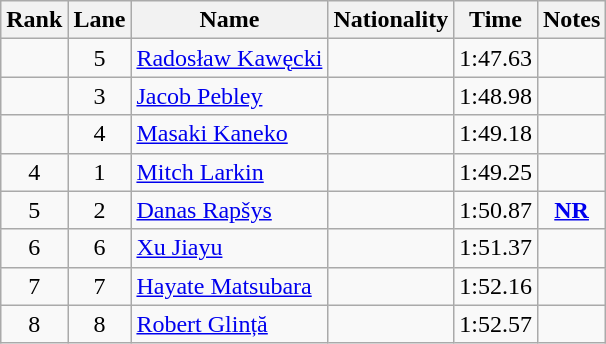<table class="wikitable sortable" style="text-align:center">
<tr>
<th>Rank</th>
<th>Lane</th>
<th>Name</th>
<th>Nationality</th>
<th>Time</th>
<th>Notes</th>
</tr>
<tr>
<td></td>
<td>5</td>
<td align=left><a href='#'>Radosław Kawęcki</a></td>
<td align=left></td>
<td>1:47.63</td>
<td></td>
</tr>
<tr>
<td></td>
<td>3</td>
<td align=left><a href='#'>Jacob Pebley</a></td>
<td align=left></td>
<td>1:48.98</td>
<td></td>
</tr>
<tr>
<td></td>
<td>4</td>
<td align=left><a href='#'>Masaki Kaneko</a></td>
<td align=left></td>
<td>1:49.18</td>
<td></td>
</tr>
<tr>
<td>4</td>
<td>1</td>
<td align=left><a href='#'>Mitch Larkin</a></td>
<td align=left></td>
<td>1:49.25</td>
<td></td>
</tr>
<tr>
<td>5</td>
<td>2</td>
<td align=left><a href='#'>Danas Rapšys</a></td>
<td align=left></td>
<td>1:50.87</td>
<td><strong><a href='#'>NR</a></strong></td>
</tr>
<tr>
<td>6</td>
<td>6</td>
<td align=left><a href='#'>Xu Jiayu</a></td>
<td align=left></td>
<td>1:51.37</td>
<td></td>
</tr>
<tr>
<td>7</td>
<td>7</td>
<td align=left><a href='#'>Hayate Matsubara</a></td>
<td align=left></td>
<td>1:52.16</td>
<td></td>
</tr>
<tr>
<td>8</td>
<td>8</td>
<td align=left><a href='#'>Robert Glință</a></td>
<td align=left></td>
<td>1:52.57</td>
<td></td>
</tr>
</table>
